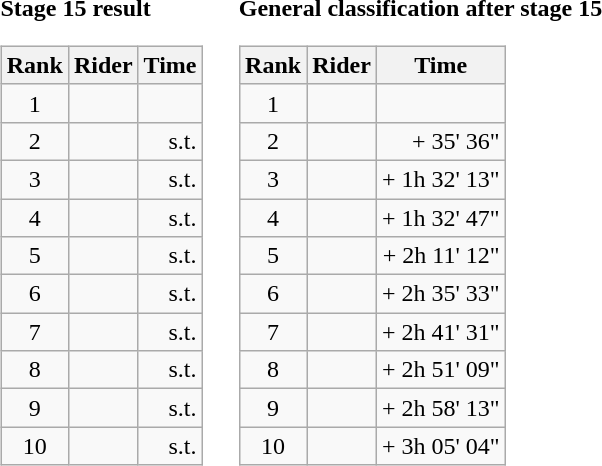<table>
<tr>
<td><strong>Stage 15 result</strong><br><table class="wikitable">
<tr>
<th scope="col">Rank</th>
<th scope="col">Rider</th>
<th scope="col">Time</th>
</tr>
<tr>
<td style="text-align:center;">1</td>
<td></td>
<td style="text-align:right;"></td>
</tr>
<tr>
<td style="text-align:center;">2</td>
<td></td>
<td style="text-align:right;">s.t.</td>
</tr>
<tr>
<td style="text-align:center;">3</td>
<td></td>
<td style="text-align:right;">s.t.</td>
</tr>
<tr>
<td style="text-align:center;">4</td>
<td></td>
<td style="text-align:right;">s.t.</td>
</tr>
<tr>
<td style="text-align:center;">5</td>
<td></td>
<td style="text-align:right;">s.t.</td>
</tr>
<tr>
<td style="text-align:center;">6</td>
<td></td>
<td style="text-align:right;">s.t.</td>
</tr>
<tr>
<td style="text-align:center;">7</td>
<td></td>
<td style="text-align:right;">s.t.</td>
</tr>
<tr>
<td style="text-align:center;">8</td>
<td></td>
<td style="text-align:right;">s.t.</td>
</tr>
<tr>
<td style="text-align:center;">9</td>
<td></td>
<td style="text-align:right;">s.t.</td>
</tr>
<tr>
<td style="text-align:center;">10</td>
<td></td>
<td style="text-align:right;">s.t.</td>
</tr>
</table>
</td>
<td></td>
<td><strong>General classification after stage 15</strong><br><table class="wikitable">
<tr>
<th scope="col">Rank</th>
<th scope="col">Rider</th>
<th scope="col">Time</th>
</tr>
<tr>
<td style="text-align:center;">1</td>
<td></td>
<td style="text-align:right;"></td>
</tr>
<tr>
<td style="text-align:center;">2</td>
<td></td>
<td style="text-align:right;">+ 35' 36"</td>
</tr>
<tr>
<td style="text-align:center;">3</td>
<td></td>
<td style="text-align:right;">+ 1h 32' 13"</td>
</tr>
<tr>
<td style="text-align:center;">4</td>
<td></td>
<td style="text-align:right;">+ 1h 32' 47"</td>
</tr>
<tr>
<td style="text-align:center;">5</td>
<td></td>
<td style="text-align:right;">+ 2h 11' 12"</td>
</tr>
<tr>
<td style="text-align:center;">6</td>
<td></td>
<td style="text-align:right;">+ 2h 35' 33"</td>
</tr>
<tr>
<td style="text-align:center;">7</td>
<td></td>
<td style="text-align:right;">+ 2h 41' 31"</td>
</tr>
<tr>
<td style="text-align:center;">8</td>
<td></td>
<td style="text-align:right;">+ 2h 51' 09"</td>
</tr>
<tr>
<td style="text-align:center;">9</td>
<td></td>
<td style="text-align:right;">+ 2h 58' 13"</td>
</tr>
<tr>
<td style="text-align:center;">10</td>
<td></td>
<td style="text-align:right;">+ 3h 05' 04"</td>
</tr>
</table>
</td>
</tr>
</table>
